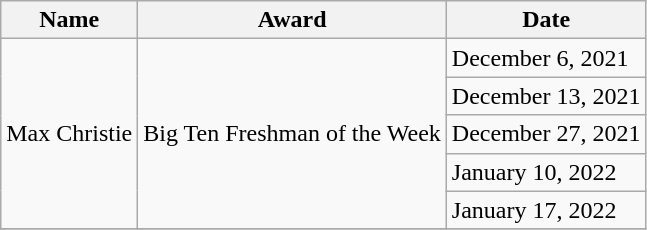<table class=wikitable "border="1">
<tr>
<th>Name</th>
<th>Award</th>
<th>Date</th>
</tr>
<tr>
<td rowspan=5>Max Christie</td>
<td rowspan=5>Big Ten Freshman of the Week</td>
<td>December 6, 2021</td>
</tr>
<tr>
<td>December 13, 2021</td>
</tr>
<tr>
<td>December 27, 2021</td>
</tr>
<tr>
<td>January 10, 2022</td>
</tr>
<tr>
<td>January 17, 2022</td>
</tr>
<tr>
</tr>
</table>
